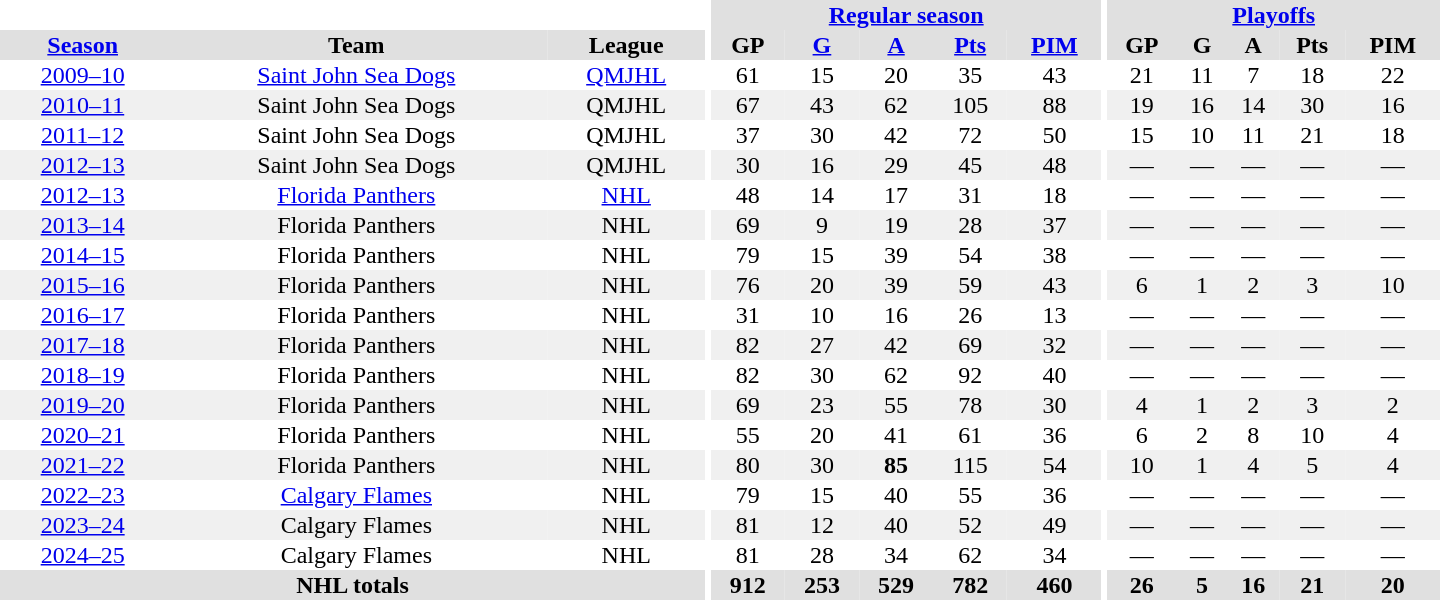<table border="0" cellpadding="1" cellspacing="0" style="text-align:center; width:60em">
<tr bgcolor="#e0e0e0">
<th colspan="3"  bgcolor="#ffffff"></th>
<th rowspan="99" bgcolor="#ffffff"></th>
<th colspan="5"><a href='#'>Regular season</a></th>
<th rowspan="99" bgcolor="#ffffff"></th>
<th colspan="5"><a href='#'>Playoffs</a></th>
</tr>
<tr bgcolor="#e0e0e0">
<th><a href='#'>Season</a></th>
<th>Team</th>
<th>League</th>
<th>GP</th>
<th><a href='#'>G</a></th>
<th><a href='#'>A</a></th>
<th><a href='#'>Pts</a></th>
<th><a href='#'>PIM</a></th>
<th>GP</th>
<th>G</th>
<th>A</th>
<th>Pts</th>
<th>PIM</th>
</tr>
<tr>
<td><a href='#'>2009–10</a></td>
<td><a href='#'>Saint John Sea Dogs</a></td>
<td><a href='#'>QMJHL</a></td>
<td>61</td>
<td>15</td>
<td>20</td>
<td>35</td>
<td>43</td>
<td>21</td>
<td>11</td>
<td>7</td>
<td>18</td>
<td>22</td>
</tr>
<tr bgcolor="#f0f0f0">
<td><a href='#'>2010–11</a></td>
<td>Saint John Sea Dogs</td>
<td>QMJHL</td>
<td>67</td>
<td>43</td>
<td>62</td>
<td>105</td>
<td>88</td>
<td>19</td>
<td>16</td>
<td>14</td>
<td>30</td>
<td>16</td>
</tr>
<tr>
<td><a href='#'>2011–12</a></td>
<td>Saint John Sea Dogs</td>
<td>QMJHL</td>
<td>37</td>
<td>30</td>
<td>42</td>
<td>72</td>
<td>50</td>
<td>15</td>
<td>10</td>
<td>11</td>
<td>21</td>
<td>18</td>
</tr>
<tr bgcolor="#f0f0f0">
<td><a href='#'>2012–13</a></td>
<td>Saint John Sea Dogs</td>
<td>QMJHL</td>
<td>30</td>
<td>16</td>
<td>29</td>
<td>45</td>
<td>48</td>
<td>—</td>
<td>—</td>
<td>—</td>
<td>—</td>
<td>—</td>
</tr>
<tr>
<td><a href='#'>2012–13</a></td>
<td><a href='#'>Florida Panthers</a></td>
<td><a href='#'>NHL</a></td>
<td>48</td>
<td>14</td>
<td>17</td>
<td>31</td>
<td>18</td>
<td>—</td>
<td>—</td>
<td>—</td>
<td>—</td>
<td>—</td>
</tr>
<tr bgcolor="#f0f0f0">
<td><a href='#'>2013–14</a></td>
<td>Florida Panthers</td>
<td>NHL</td>
<td>69</td>
<td>9</td>
<td>19</td>
<td>28</td>
<td>37</td>
<td>—</td>
<td>—</td>
<td>—</td>
<td>—</td>
<td>—</td>
</tr>
<tr>
<td><a href='#'>2014–15</a></td>
<td>Florida Panthers</td>
<td>NHL</td>
<td>79</td>
<td>15</td>
<td>39</td>
<td>54</td>
<td>38</td>
<td>—</td>
<td>—</td>
<td>—</td>
<td>—</td>
<td>—</td>
</tr>
<tr bgcolor="#f0f0f0">
<td><a href='#'>2015–16</a></td>
<td>Florida Panthers</td>
<td>NHL</td>
<td>76</td>
<td>20</td>
<td>39</td>
<td>59</td>
<td>43</td>
<td>6</td>
<td>1</td>
<td>2</td>
<td>3</td>
<td>10</td>
</tr>
<tr>
<td><a href='#'>2016–17</a></td>
<td>Florida Panthers</td>
<td>NHL</td>
<td>31</td>
<td>10</td>
<td>16</td>
<td>26</td>
<td>13</td>
<td>—</td>
<td>—</td>
<td>—</td>
<td>—</td>
<td>—</td>
</tr>
<tr bgcolor="#f0f0f0">
<td><a href='#'>2017–18</a></td>
<td>Florida Panthers</td>
<td>NHL</td>
<td>82</td>
<td>27</td>
<td>42</td>
<td>69</td>
<td>32</td>
<td>—</td>
<td>—</td>
<td>—</td>
<td>—</td>
<td>—</td>
</tr>
<tr>
<td><a href='#'>2018–19</a></td>
<td>Florida Panthers</td>
<td>NHL</td>
<td>82</td>
<td>30</td>
<td>62</td>
<td>92</td>
<td>40</td>
<td>—</td>
<td>—</td>
<td>—</td>
<td>—</td>
<td>—</td>
</tr>
<tr bgcolor="#f0f0f0">
<td><a href='#'>2019–20</a></td>
<td>Florida Panthers</td>
<td>NHL</td>
<td>69</td>
<td>23</td>
<td>55</td>
<td>78</td>
<td>30</td>
<td>4</td>
<td>1</td>
<td>2</td>
<td>3</td>
<td>2</td>
</tr>
<tr>
<td><a href='#'>2020–21</a></td>
<td>Florida Panthers</td>
<td>NHL</td>
<td>55</td>
<td>20</td>
<td>41</td>
<td>61</td>
<td>36</td>
<td>6</td>
<td>2</td>
<td>8</td>
<td>10</td>
<td>4</td>
</tr>
<tr bgcolor="#f0f0f0">
<td><a href='#'>2021–22</a></td>
<td>Florida Panthers</td>
<td>NHL</td>
<td>80</td>
<td>30</td>
<td><strong>85</strong></td>
<td>115</td>
<td>54</td>
<td>10</td>
<td>1</td>
<td>4</td>
<td>5</td>
<td>4</td>
</tr>
<tr>
<td><a href='#'>2022–23</a></td>
<td><a href='#'>Calgary Flames</a></td>
<td>NHL</td>
<td>79</td>
<td>15</td>
<td>40</td>
<td>55</td>
<td>36</td>
<td>—</td>
<td>—</td>
<td>—</td>
<td>—</td>
<td>—</td>
</tr>
<tr bgcolor="#f0f0f0">
<td><a href='#'>2023–24</a></td>
<td>Calgary Flames</td>
<td>NHL</td>
<td>81</td>
<td>12</td>
<td>40</td>
<td>52</td>
<td>49</td>
<td>—</td>
<td>—</td>
<td>—</td>
<td>—</td>
<td>—</td>
</tr>
<tr bgcolor=>
<td><a href='#'>2024–25</a></td>
<td>Calgary Flames</td>
<td>NHL</td>
<td>81</td>
<td>28</td>
<td>34</td>
<td>62</td>
<td>34</td>
<td>—</td>
<td>—</td>
<td>—</td>
<td>—</td>
<td>—</td>
</tr>
<tr bgcolor="#e0e0e0">
<th colspan="3">NHL totals</th>
<th>912</th>
<th>253</th>
<th>529</th>
<th>782</th>
<th>460</th>
<th>26</th>
<th>5</th>
<th>16</th>
<th>21</th>
<th>20</th>
</tr>
</table>
